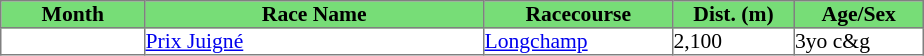<table class = "sortable" | border="1" cellpadding="0" style="border-collapse: collapse; font-size:90%">
<tr bgcolor="#77dd77" align="center">
<th>Month</th>
<th>Race Name</th>
<th>Racecourse</th>
<th>Dist. (m)</th>
<th>Age/Sex</th>
</tr>
<tr>
<td width=95px></td>
<td width=225px><a href='#'>Prix Juigné</a></td>
<td width=125px><a href='#'>Longchamp</a></td>
<td width=80px>2,100</td>
<td width=85px>3yo c&g</td>
</tr>
</table>
